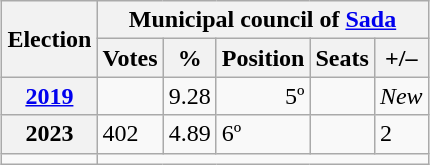<table class=wikitable style="margin:1em auto;">
<tr>
<th rowspan=2>Election</th>
<th colspan=5>Municipal council of <a href='#'>Sada</a></th>
</tr>
<tr>
<th>Votes</th>
<th>%</th>
<th>Position</th>
<th>Seats</th>
<th>+/–</th>
</tr>
<tr>
<th><a href='#'>2019</a></th>
<td align="right"></td>
<td align="right">9.28</td>
<td align="right">5º</td>
<td></td>
<td><em>New</em></td>
</tr>
<tr>
<th>2023</th>
<td>402</td>
<td>4.89</td>
<td>6º</td>
<td></td>
<td>2</td>
</tr>
<tr>
<td></td>
</tr>
</table>
